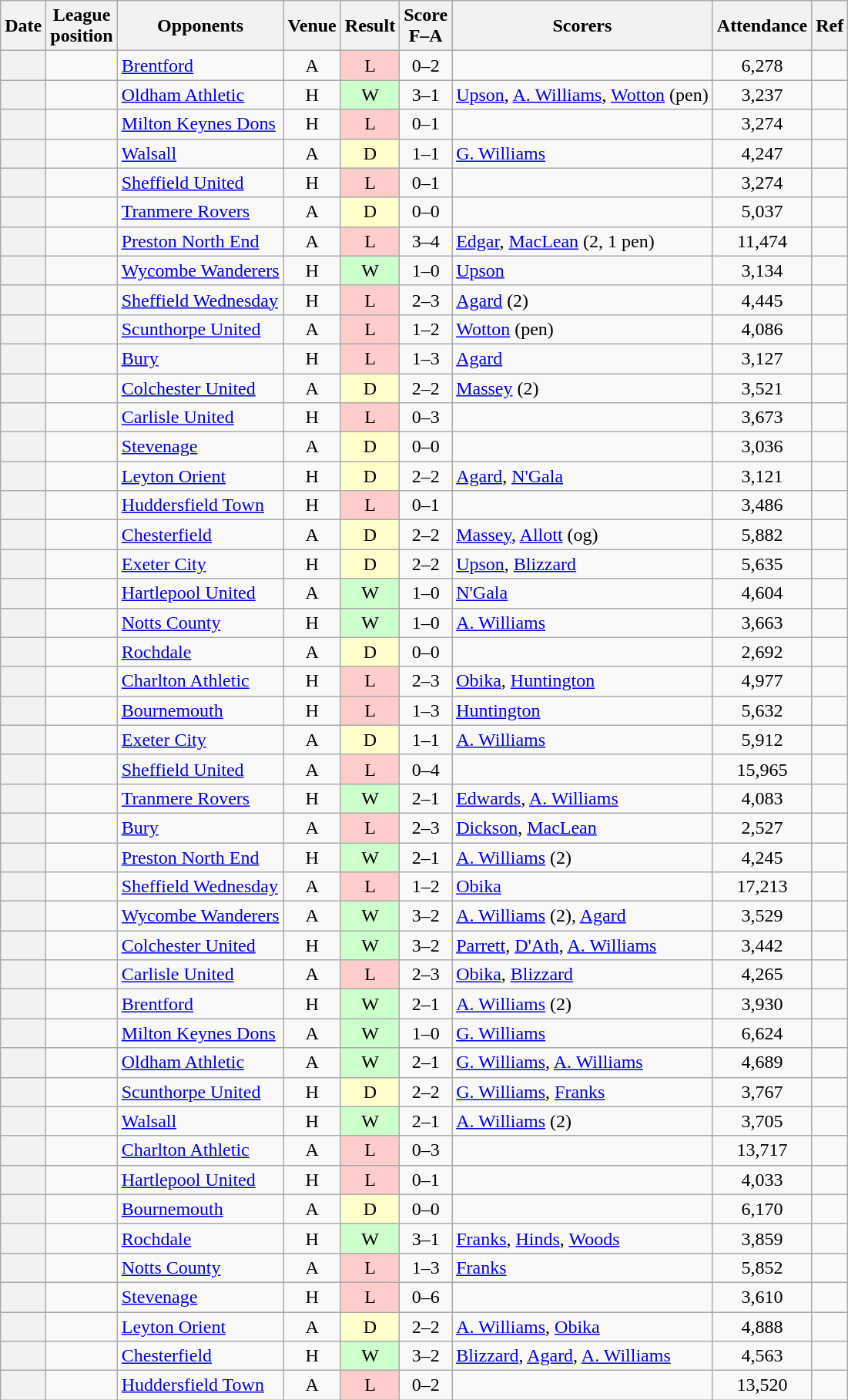<table class="wikitable plainrowheaders sortable" style="text-align:center">
<tr>
<th scope="col">Date</th>
<th scope="col">League<br>position</th>
<th scope="col">Opponents</th>
<th scope="col">Venue</th>
<th scope="col">Result</th>
<th scope="col">Score<br>F–A</th>
<th scope="col" class="unsortable">Scorers</th>
<th scope="col">Attendance</th>
<th scope="col" class="unsortable">Ref</th>
</tr>
<tr>
<th scope="row"></th>
<td></td>
<td align="left"><a href='#'>Brentford</a></td>
<td>A</td>
<td style="background-color:#FFCCCC">L</td>
<td>0–2</td>
<td align="left"></td>
<td>6,278</td>
<td></td>
</tr>
<tr>
<th scope="row"></th>
<td></td>
<td align="left"><a href='#'>Oldham Athletic</a></td>
<td>H</td>
<td style="background-color:#CCFFCC">W</td>
<td>3–1</td>
<td align="left"><a href='#'>Upson</a>, <a href='#'>A. Williams</a>, <a href='#'>Wotton</a> (pen)</td>
<td>3,237</td>
<td></td>
</tr>
<tr>
<th scope="row"></th>
<td></td>
<td align="left"><a href='#'>Milton Keynes Dons</a></td>
<td>H</td>
<td style="background-color:#FFCCCC">L</td>
<td>0–1</td>
<td align="left"></td>
<td>3,274</td>
<td></td>
</tr>
<tr>
<th scope="row"></th>
<td></td>
<td align="left"><a href='#'>Walsall</a></td>
<td>A</td>
<td style="background-color:#FFFFCC">D</td>
<td>1–1</td>
<td align="left"><a href='#'>G. Williams</a></td>
<td>4,247</td>
<td></td>
</tr>
<tr>
<th scope="row"></th>
<td></td>
<td align="left"><a href='#'>Sheffield United</a></td>
<td>H</td>
<td style="background-color:#FFCCCC">L</td>
<td>0–1</td>
<td align="left"></td>
<td>3,274</td>
<td></td>
</tr>
<tr>
<th scope="row"></th>
<td></td>
<td align="left"><a href='#'>Tranmere Rovers</a></td>
<td>A</td>
<td style="background-color:#FFFFCC">D</td>
<td>0–0</td>
<td align="left"></td>
<td>5,037</td>
<td></td>
</tr>
<tr>
<th scope="row"></th>
<td></td>
<td align="left"><a href='#'>Preston North End</a></td>
<td>A</td>
<td style="background-color:#FFCCCC">L</td>
<td>3–4</td>
<td align="left"><a href='#'>Edgar</a>, <a href='#'>MacLean</a> (2, 1 pen)</td>
<td>11,474</td>
<td></td>
</tr>
<tr>
<th scope="row"></th>
<td></td>
<td align="left"><a href='#'>Wycombe Wanderers</a></td>
<td>H</td>
<td style="background-color:#CCFFCC">W</td>
<td>1–0</td>
<td align="left"><a href='#'>Upson</a></td>
<td>3,134</td>
<td></td>
</tr>
<tr>
<th scope="row"></th>
<td></td>
<td align="left"><a href='#'>Sheffield Wednesday</a></td>
<td>H</td>
<td style="background-color:#FFCCCC">L</td>
<td>2–3</td>
<td align="left"><a href='#'>Agard</a> (2)</td>
<td>4,445</td>
<td></td>
</tr>
<tr>
<th scope="row"></th>
<td></td>
<td align="left"><a href='#'>Scunthorpe United</a></td>
<td>A</td>
<td style="background-color:#FFCCCC">L</td>
<td>1–2</td>
<td align="left"><a href='#'>Wotton</a> (pen)</td>
<td>4,086</td>
<td></td>
</tr>
<tr>
<th scope="row"></th>
<td></td>
<td align="left"><a href='#'>Bury</a></td>
<td>H</td>
<td style="background-color:#FFCCCC">L</td>
<td>1–3</td>
<td align="left"><a href='#'>Agard</a></td>
<td>3,127</td>
<td></td>
</tr>
<tr>
<th scope="row"></th>
<td></td>
<td align="left"><a href='#'>Colchester United</a></td>
<td>A</td>
<td style="background-color:#FFFFCC">D</td>
<td>2–2</td>
<td align="left"><a href='#'>Massey</a> (2)</td>
<td>3,521</td>
<td></td>
</tr>
<tr>
<th scope="row"></th>
<td></td>
<td align="left"><a href='#'>Carlisle United</a></td>
<td>H</td>
<td style="background-color:#FFCCCC">L</td>
<td>0–3</td>
<td align="left"></td>
<td>3,673</td>
<td></td>
</tr>
<tr>
<th scope="row"></th>
<td></td>
<td align="left"><a href='#'>Stevenage</a></td>
<td>A</td>
<td style="background-color:#FFFFCC">D</td>
<td>0–0</td>
<td align="left"></td>
<td>3,036</td>
<td></td>
</tr>
<tr>
<th scope="row"></th>
<td></td>
<td align="left"><a href='#'>Leyton Orient</a></td>
<td>H</td>
<td style="background-color:#FFFFCC">D</td>
<td>2–2</td>
<td align="left"><a href='#'>Agard</a>, <a href='#'>N'Gala</a></td>
<td>3,121</td>
<td></td>
</tr>
<tr>
<th scope="row"></th>
<td></td>
<td align="left"><a href='#'>Huddersfield Town</a></td>
<td>H</td>
<td style="background-color:#FFCCCC">L</td>
<td>0–1</td>
<td align="left"></td>
<td>3,486</td>
<td></td>
</tr>
<tr>
<th scope="row"></th>
<td></td>
<td align="left"><a href='#'>Chesterfield</a></td>
<td>A</td>
<td style="background-color:#FFFFCC">D</td>
<td>2–2</td>
<td align="left"><a href='#'>Massey</a>, <a href='#'>Allott</a> (og)</td>
<td>5,882</td>
<td></td>
</tr>
<tr>
<th scope="row"></th>
<td></td>
<td align="left"><a href='#'>Exeter City</a></td>
<td>H</td>
<td style="background-color:#FFFFCC">D</td>
<td>2–2</td>
<td align="left"><a href='#'>Upson</a>, <a href='#'>Blizzard</a></td>
<td>5,635</td>
<td></td>
</tr>
<tr>
<th scope="row"></th>
<td></td>
<td align="left"><a href='#'>Hartlepool United</a></td>
<td>A</td>
<td style="background-color:#CCFFCC">W</td>
<td>1–0</td>
<td align="left"><a href='#'>N'Gala</a></td>
<td>4,604</td>
<td></td>
</tr>
<tr>
<th scope="row"></th>
<td></td>
<td align="left"><a href='#'>Notts County</a></td>
<td>H</td>
<td style="background-color:#CCFFCC">W</td>
<td>1–0</td>
<td align="left"><a href='#'>A. Williams</a></td>
<td>3,663</td>
<td></td>
</tr>
<tr>
<th scope="row"></th>
<td></td>
<td align="left"><a href='#'>Rochdale</a></td>
<td>A</td>
<td style="background-color:#FFFFCC">D</td>
<td>0–0</td>
<td align="left"></td>
<td>2,692</td>
<td></td>
</tr>
<tr>
<th scope="row"></th>
<td></td>
<td align="left"><a href='#'>Charlton Athletic</a></td>
<td>H</td>
<td style="background-color:#FFCCCC">L</td>
<td>2–3</td>
<td align="left"><a href='#'>Obika</a>, <a href='#'>Huntington</a></td>
<td>4,977</td>
<td></td>
</tr>
<tr>
<th scope="row"></th>
<td></td>
<td align="left"><a href='#'>Bournemouth</a></td>
<td>H</td>
<td style="background-color:#FFCCCC">L</td>
<td>1–3</td>
<td align="left"><a href='#'>Huntington</a></td>
<td>5,632</td>
<td></td>
</tr>
<tr>
<th scope="row"></th>
<td></td>
<td align="left"><a href='#'>Exeter City</a></td>
<td>A</td>
<td style="background-color:#FFFFCC">D</td>
<td>1–1</td>
<td align="left"><a href='#'>A. Williams</a></td>
<td>5,912</td>
<td></td>
</tr>
<tr>
<th scope="row"></th>
<td></td>
<td align="left"><a href='#'>Sheffield United</a></td>
<td>A</td>
<td style="background-color:#FFCCCC">L</td>
<td>0–4</td>
<td align="left"></td>
<td>15,965</td>
<td></td>
</tr>
<tr>
<th scope="row"></th>
<td></td>
<td align="left"><a href='#'>Tranmere Rovers</a></td>
<td>H</td>
<td style="background-color:#CCFFCC">W</td>
<td>2–1</td>
<td align="left"><a href='#'>Edwards</a>, <a href='#'>A. Williams</a></td>
<td>4,083</td>
<td></td>
</tr>
<tr>
<th scope="row"></th>
<td></td>
<td align="left"><a href='#'>Bury</a></td>
<td>A</td>
<td style="background-color:#FFCCCC">L</td>
<td>2–3</td>
<td align="left"><a href='#'>Dickson</a>, <a href='#'>MacLean</a></td>
<td>2,527</td>
<td></td>
</tr>
<tr>
<th scope="row"></th>
<td></td>
<td align="left"><a href='#'>Preston North End</a></td>
<td>H</td>
<td style="background-color:#CCFFCC">W</td>
<td>2–1</td>
<td align="left"><a href='#'>A. Williams</a> (2)</td>
<td>4,245</td>
<td></td>
</tr>
<tr>
<th scope="row"></th>
<td></td>
<td align="left"><a href='#'>Sheffield Wednesday</a></td>
<td>A</td>
<td style="background-color:#FFCCCC">L</td>
<td>1–2</td>
<td align="left"><a href='#'>Obika</a></td>
<td>17,213</td>
<td></td>
</tr>
<tr>
<th scope="row"></th>
<td></td>
<td align="left"><a href='#'>Wycombe Wanderers</a></td>
<td>A</td>
<td style="background-color:#CCFFCC">W</td>
<td>3–2</td>
<td align="left"><a href='#'>A. Williams</a> (2), <a href='#'>Agard</a></td>
<td>3,529</td>
<td></td>
</tr>
<tr>
<th scope="row"></th>
<td></td>
<td align="left"><a href='#'>Colchester United</a></td>
<td>H</td>
<td style="background-color:#CCFFCC">W</td>
<td>3–2</td>
<td align="left"><a href='#'>Parrett</a>, <a href='#'>D'Ath</a>, <a href='#'>A. Williams</a></td>
<td>3,442</td>
<td></td>
</tr>
<tr>
<th scope="row"></th>
<td></td>
<td align="left"><a href='#'>Carlisle United</a></td>
<td>A</td>
<td style="background-color:#FFCCCC">L</td>
<td>2–3</td>
<td align="left"><a href='#'>Obika</a>, <a href='#'>Blizzard</a></td>
<td>4,265</td>
<td></td>
</tr>
<tr>
<th scope="row"></th>
<td></td>
<td align="left"><a href='#'>Brentford</a></td>
<td>H</td>
<td style="background-color:#CCFFCC">W</td>
<td>2–1</td>
<td align="left"><a href='#'>A. Williams</a> (2)</td>
<td>3,930</td>
<td></td>
</tr>
<tr>
<th scope="row"></th>
<td></td>
<td align="left"><a href='#'>Milton Keynes Dons</a></td>
<td>A</td>
<td style="background-color:#CCFFCC">W</td>
<td>1–0</td>
<td align="left"><a href='#'>G. Williams</a></td>
<td>6,624</td>
<td></td>
</tr>
<tr>
<th scope="row"></th>
<td></td>
<td align="left"><a href='#'>Oldham Athletic</a></td>
<td>A</td>
<td style="background-color:#CCFFCC">W</td>
<td>2–1</td>
<td align="left"><a href='#'>G. Williams</a>, <a href='#'>A. Williams</a></td>
<td>4,689</td>
<td></td>
</tr>
<tr>
<th scope="row"></th>
<td></td>
<td align="left"><a href='#'>Scunthorpe United</a></td>
<td>H</td>
<td style="background-color:#FFFFCC">D</td>
<td>2–2</td>
<td align="left"><a href='#'>G. Williams</a>, <a href='#'>Franks</a></td>
<td>3,767</td>
<td></td>
</tr>
<tr>
<th scope="row"></th>
<td></td>
<td align="left"><a href='#'>Walsall</a></td>
<td>H</td>
<td style="background-color:#CCFFCC">W</td>
<td>2–1</td>
<td align="left"><a href='#'>A. Williams</a> (2)</td>
<td>3,705</td>
<td></td>
</tr>
<tr>
<th scope="row"></th>
<td></td>
<td align="left"><a href='#'>Charlton Athletic</a></td>
<td>A</td>
<td style="background-color:#FFCCCC">L</td>
<td>0–3</td>
<td align="left"></td>
<td>13,717</td>
<td></td>
</tr>
<tr>
<th scope="row"></th>
<td></td>
<td align="left"><a href='#'>Hartlepool United</a></td>
<td>H</td>
<td style="background-color:#FFCCCC">L</td>
<td>0–1</td>
<td align="left"></td>
<td>4,033</td>
<td></td>
</tr>
<tr>
<th scope="row"></th>
<td></td>
<td align="left"><a href='#'>Bournemouth</a></td>
<td>A</td>
<td style="background-color:#FFFFCC">D</td>
<td>0–0</td>
<td align="left"></td>
<td>6,170</td>
<td></td>
</tr>
<tr>
<th scope="row"></th>
<td></td>
<td align="left"><a href='#'>Rochdale</a></td>
<td>H</td>
<td style="background-color:#CCFFCC">W</td>
<td>3–1</td>
<td align="left"><a href='#'>Franks</a>, <a href='#'>Hinds</a>, <a href='#'>Woods</a></td>
<td>3,859</td>
<td></td>
</tr>
<tr>
<th scope="row"></th>
<td></td>
<td align="left"><a href='#'>Notts County</a></td>
<td>A</td>
<td style="background-color:#FFCCCC">L</td>
<td>1–3</td>
<td align="left"><a href='#'>Franks</a></td>
<td>5,852</td>
<td></td>
</tr>
<tr>
<th scope="row"></th>
<td></td>
<td align="left"><a href='#'>Stevenage</a></td>
<td>H</td>
<td style="background-color:#FFCCCC">L</td>
<td>0–6</td>
<td align="left"></td>
<td>3,610</td>
<td></td>
</tr>
<tr>
<th scope="row"></th>
<td></td>
<td align="left"><a href='#'>Leyton Orient</a></td>
<td>A</td>
<td style="background-color:#FFFFCC">D</td>
<td>2–2</td>
<td align="left"><a href='#'>A. Williams</a>, <a href='#'>Obika</a></td>
<td>4,888</td>
<td></td>
</tr>
<tr>
<th scope="row"></th>
<td></td>
<td align="left"><a href='#'>Chesterfield</a></td>
<td>H</td>
<td style="background-color:#CCFFCC">W</td>
<td>3–2</td>
<td align="left"><a href='#'>Blizzard</a>, <a href='#'>Agard</a>, <a href='#'>A. Williams</a></td>
<td>4,563</td>
<td></td>
</tr>
<tr>
<th scope="row"></th>
<td></td>
<td align="left"><a href='#'>Huddersfield Town</a></td>
<td>A</td>
<td style="background-color:#FFCCCC">L</td>
<td>0–2</td>
<td align="left"></td>
<td>13,520</td>
<td></td>
</tr>
</table>
